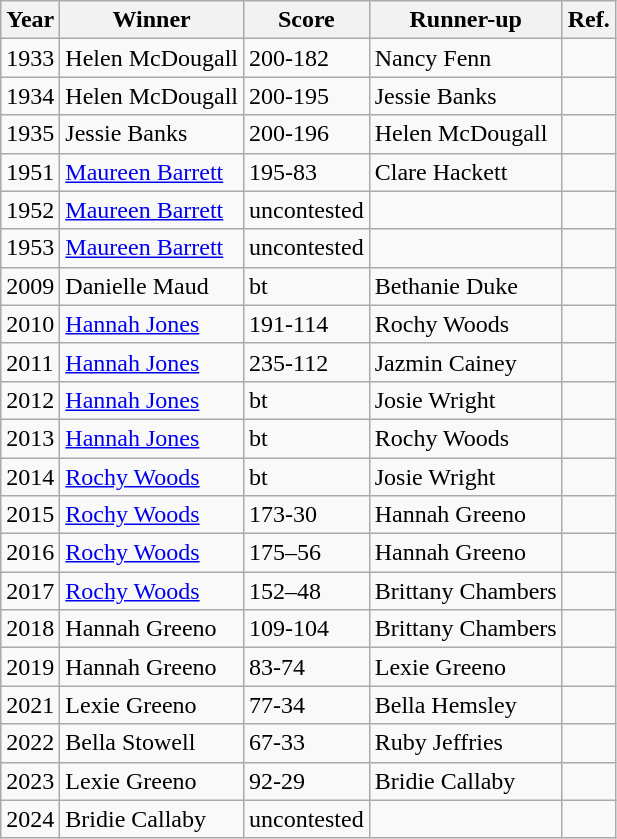<table class="wikitable sortable">
<tr>
<th>Year</th>
<th>Winner</th>
<th>Score</th>
<th>Runner-up</th>
<th>Ref.</th>
</tr>
<tr>
<td>1933</td>
<td>Helen McDougall</td>
<td>200-182</td>
<td>Nancy Fenn</td>
<td></td>
</tr>
<tr>
<td>1934</td>
<td>Helen McDougall</td>
<td>200-195</td>
<td>Jessie Banks</td>
<td></td>
</tr>
<tr>
<td>1935</td>
<td>Jessie Banks</td>
<td>200-196</td>
<td>Helen McDougall</td>
<td></td>
</tr>
<tr>
<td>1951</td>
<td><a href='#'>Maureen Barrett</a></td>
<td>195-83</td>
<td>Clare Hackett</td>
<td></td>
</tr>
<tr>
<td>1952</td>
<td><a href='#'>Maureen Barrett</a></td>
<td>uncontested</td>
<td></td>
<td></td>
</tr>
<tr>
<td>1953</td>
<td><a href='#'>Maureen Barrett</a></td>
<td>uncontested</td>
<td></td>
<td></td>
</tr>
<tr>
<td>2009</td>
<td>Danielle Maud</td>
<td>bt</td>
<td>Bethanie Duke</td>
<td></td>
</tr>
<tr>
<td>2010</td>
<td><a href='#'>Hannah Jones</a></td>
<td>191-114</td>
<td>Rochy Woods</td>
<td></td>
</tr>
<tr>
<td>2011</td>
<td><a href='#'>Hannah Jones</a></td>
<td>235-112</td>
<td>Jazmin Cainey</td>
<td></td>
</tr>
<tr>
<td>2012</td>
<td><a href='#'>Hannah Jones</a></td>
<td>bt</td>
<td>Josie Wright</td>
<td></td>
</tr>
<tr>
<td>2013</td>
<td><a href='#'>Hannah Jones</a></td>
<td>bt</td>
<td>Rochy Woods</td>
<td></td>
</tr>
<tr>
<td>2014</td>
<td><a href='#'>Rochy Woods</a></td>
<td>bt</td>
<td>Josie Wright</td>
<td></td>
</tr>
<tr>
<td>2015</td>
<td><a href='#'>Rochy Woods</a></td>
<td>173-30</td>
<td>Hannah Greeno</td>
<td></td>
</tr>
<tr>
<td>2016</td>
<td><a href='#'>Rochy Woods</a></td>
<td>175–56</td>
<td>Hannah Greeno</td>
<td></td>
</tr>
<tr>
<td>2017</td>
<td><a href='#'>Rochy Woods</a></td>
<td>152–48</td>
<td>Brittany Chambers</td>
<td></td>
</tr>
<tr>
<td>2018</td>
<td>Hannah Greeno</td>
<td>109-104</td>
<td>Brittany Chambers</td>
<td></td>
</tr>
<tr>
<td>2019</td>
<td>Hannah Greeno</td>
<td>83-74</td>
<td>Lexie Greeno</td>
<td></td>
</tr>
<tr>
<td>2021</td>
<td>Lexie Greeno</td>
<td>77-34</td>
<td>Bella Hemsley</td>
<td></td>
</tr>
<tr>
<td>2022</td>
<td>Bella Stowell</td>
<td>67-33</td>
<td>Ruby Jeffries</td>
<td></td>
</tr>
<tr>
<td>2023</td>
<td>Lexie Greeno</td>
<td>92-29</td>
<td>Bridie Callaby</td>
<td></td>
</tr>
<tr>
<td>2024</td>
<td>Bridie Callaby</td>
<td>uncontested</td>
<td></td>
<td></td>
</tr>
</table>
